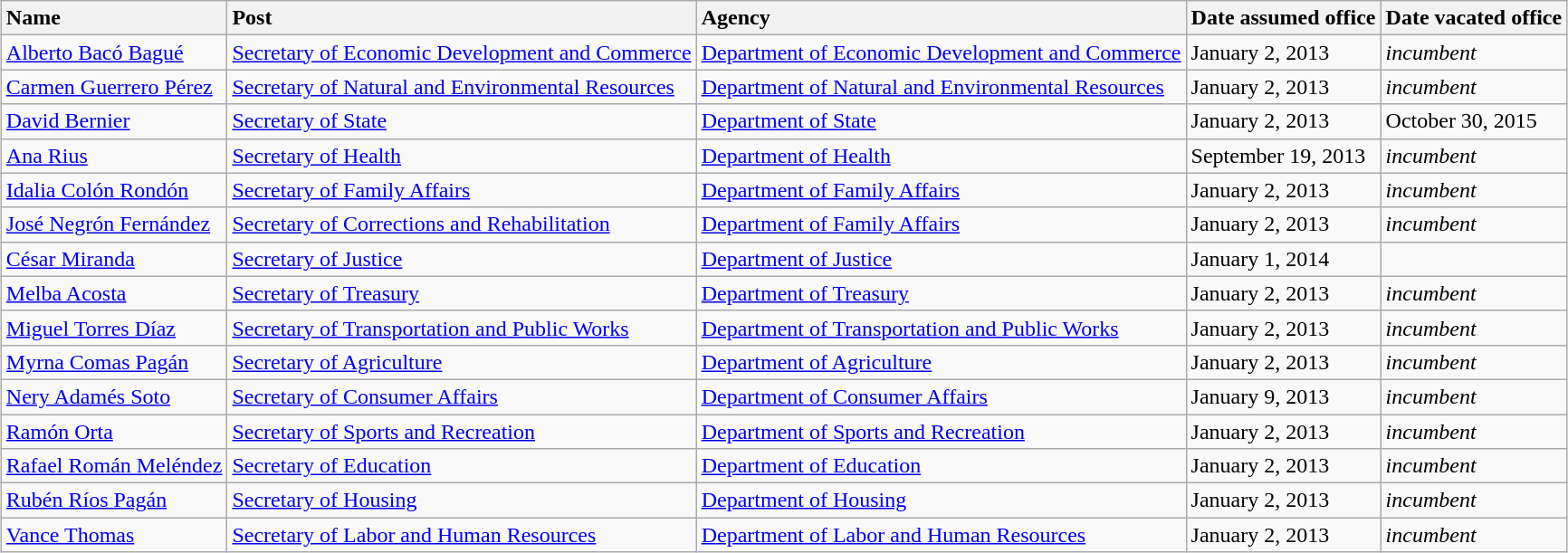<table class="wikitable sortable" style="margin: 0 auto">
<tr>
<th style="text-align: left">Name</th>
<th style="text-align: left">Post</th>
<th style="text-align: left">Agency</th>
<th style="text-align: left">Date assumed office</th>
<th style="text-align: left">Date vacated office</th>
</tr>
<tr>
<td><a href='#'>Alberto Bacó Bagué</a></td>
<td><a href='#'>Secretary of Economic Development and Commerce</a></td>
<td><a href='#'>Department of Economic Development and Commerce</a></td>
<td>January 2, 2013</td>
<td><em>incumbent</em></td>
</tr>
<tr>
<td><a href='#'>Carmen Guerrero Pérez</a></td>
<td><a href='#'>Secretary of Natural and Environmental Resources</a></td>
<td><a href='#'>Department of Natural and Environmental Resources</a></td>
<td>January 2, 2013</td>
<td><em>incumbent</em></td>
</tr>
<tr>
<td><a href='#'>David Bernier</a></td>
<td><a href='#'>Secretary of State</a></td>
<td><a href='#'>Department of State</a></td>
<td>January 2, 2013</td>
<td>October 30, 2015</td>
</tr>
<tr>
<td><a href='#'>Ana Rius</a></td>
<td><a href='#'>Secretary of Health</a></td>
<td><a href='#'>Department of Health</a></td>
<td>September 19, 2013</td>
<td><em>incumbent</em></td>
</tr>
<tr>
<td><a href='#'>Idalia Colón Rondón</a></td>
<td><a href='#'>Secretary of Family Affairs</a></td>
<td><a href='#'>Department of Family Affairs</a></td>
<td>January 2, 2013</td>
<td><em>incumbent</em></td>
</tr>
<tr>
<td><a href='#'>José Negrón Fernández</a></td>
<td><a href='#'>Secretary of Corrections and Rehabilitation</a></td>
<td><a href='#'>Department of Family Affairs</a></td>
<td>January 2, 2013</td>
<td><em>incumbent</em></td>
</tr>
<tr>
<td><a href='#'>César Miranda</a></td>
<td><a href='#'>Secretary of Justice</a></td>
<td><a href='#'>Department of Justice</a></td>
<td>January 1, 2014</td>
</tr>
<tr>
<td><a href='#'>Melba Acosta</a></td>
<td><a href='#'>Secretary of Treasury</a></td>
<td><a href='#'>Department of Treasury</a></td>
<td>January 2, 2013</td>
<td><em>incumbent</em></td>
</tr>
<tr>
<td><a href='#'>Miguel Torres Díaz</a></td>
<td><a href='#'>Secretary of Transportation and Public Works</a></td>
<td><a href='#'>Department of Transportation and Public Works</a></td>
<td>January 2, 2013</td>
<td><em>incumbent</em></td>
</tr>
<tr>
<td><a href='#'>Myrna Comas Pagán</a></td>
<td><a href='#'>Secretary of Agriculture</a></td>
<td><a href='#'>Department of Agriculture</a></td>
<td>January 2, 2013</td>
<td><em>incumbent</em></td>
</tr>
<tr>
<td><a href='#'>Nery Adamés Soto</a></td>
<td><a href='#'>Secretary of Consumer Affairs</a></td>
<td><a href='#'>Department of Consumer Affairs</a></td>
<td>January 9, 2013</td>
<td><em>incumbent</em></td>
</tr>
<tr>
<td><a href='#'>Ramón Orta</a></td>
<td><a href='#'>Secretary of Sports and Recreation</a></td>
<td><a href='#'>Department of Sports and Recreation</a></td>
<td>January 2, 2013</td>
<td><em>incumbent</em></td>
</tr>
<tr>
<td><a href='#'>Rafael Román Meléndez</a></td>
<td><a href='#'>Secretary of Education</a></td>
<td><a href='#'>Department of Education</a></td>
<td>January 2, 2013</td>
<td><em>incumbent</em></td>
</tr>
<tr>
<td><a href='#'>Rubén Ríos Pagán</a></td>
<td><a href='#'>Secretary of Housing</a></td>
<td><a href='#'>Department of Housing</a></td>
<td>January 2, 2013</td>
<td><em>incumbent</em></td>
</tr>
<tr>
<td><a href='#'>Vance Thomas</a></td>
<td><a href='#'>Secretary of Labor and Human Resources</a></td>
<td><a href='#'>Department of Labor and Human Resources</a></td>
<td>January 2, 2013</td>
<td><em>incumbent</em></td>
</tr>
</table>
